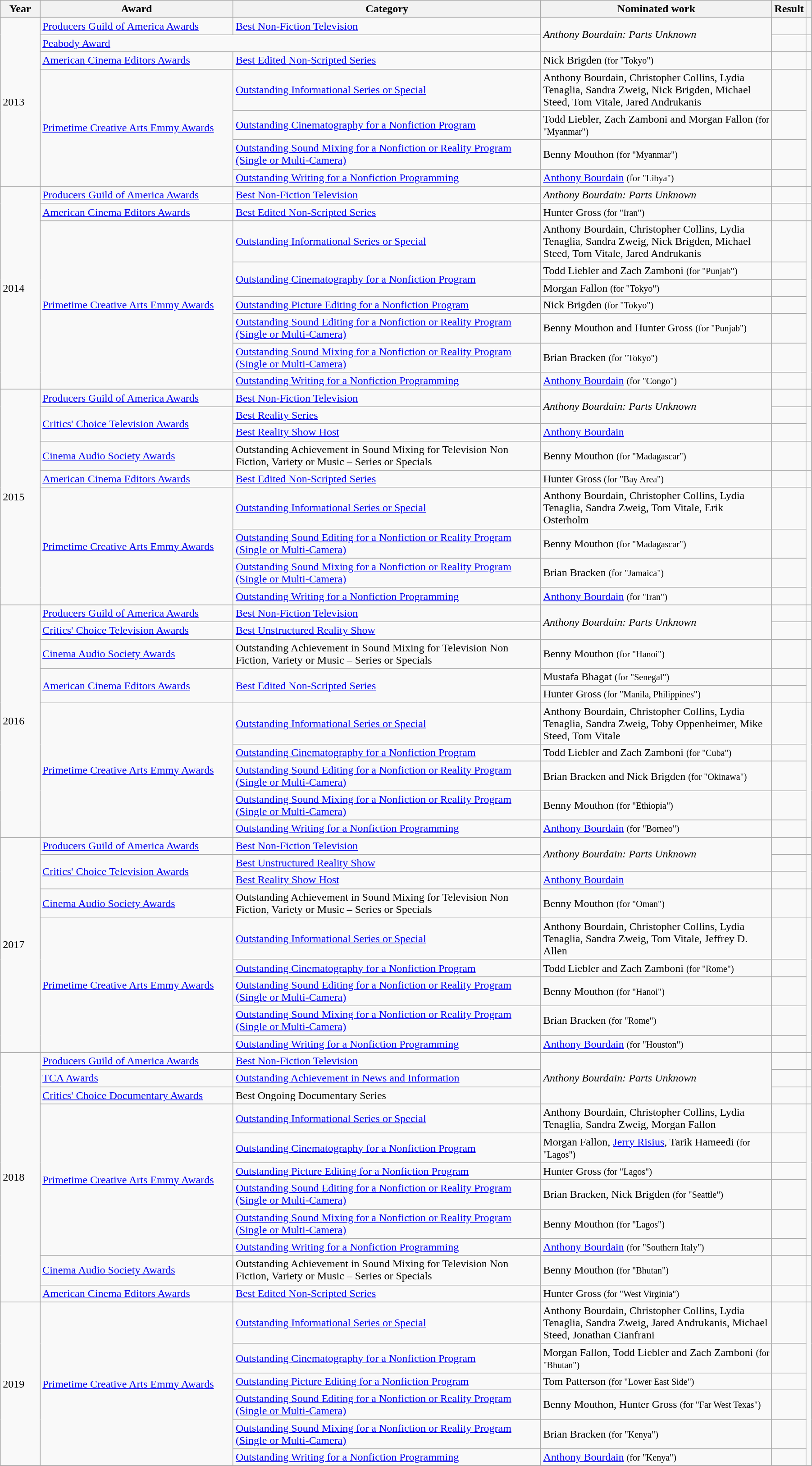<table class="wikitable" style="width:95%;">
<tr>
<th width=5%>Year</th>
<th style="width:25%;">Award</th>
<th style="width:40%;">Category</th>
<th style="width:40%;">Nominated work</th>
<th style="width:10%;">Result</th>
<th width=5%></th>
</tr>
<tr>
<td rowspan="7">2013</td>
<td><a href='#'>Producers Guild of America Awards</a></td>
<td><a href='#'>Best Non-Fiction Television</a></td>
<td rowspan="2"><em>Anthony Bourdain: Parts Unknown</em></td>
<td></td>
<td></td>
</tr>
<tr>
<td colspan="2"><a href='#'>Peabody Award</a></td>
<td></td>
<td></td>
</tr>
<tr>
<td><a href='#'>American Cinema Editors Awards</a></td>
<td><a href='#'>Best Edited Non-Scripted Series</a></td>
<td>Nick Brigden <small>(for "Tokyo")</small></td>
<td></td>
<td></td>
</tr>
<tr>
<td rowspan="4"><a href='#'>Primetime Creative Arts Emmy Awards</a></td>
<td><a href='#'>Outstanding Informational Series or Special</a></td>
<td>Anthony Bourdain, Christopher Collins, Lydia Tenaglia, Sandra Zweig, Nick Brigden, Michael Steed, Tom Vitale, Jared Andrukanis</td>
<td></td>
<td rowspan="4"></td>
</tr>
<tr>
<td><a href='#'>Outstanding Cinematography for a Nonfiction Program</a></td>
<td>Todd Liebler, Zach Zamboni and Morgan Fallon <small>(for "Myanmar")</small></td>
<td></td>
</tr>
<tr>
<td><a href='#'>Outstanding Sound Mixing for a Nonfiction or Reality Program (Single or Multi-Camera)</a></td>
<td>Benny Mouthon <small>(for "Myanmar")</small></td>
<td></td>
</tr>
<tr>
<td><a href='#'>Outstanding Writing for a Nonfiction Programming</a></td>
<td><a href='#'>Anthony Bourdain</a> <small>(for "Libya")</small></td>
<td></td>
</tr>
<tr>
<td rowspan="9">2014</td>
<td><a href='#'>Producers Guild of America Awards</a></td>
<td><a href='#'>Best Non-Fiction Television</a></td>
<td><em>Anthony Bourdain: Parts Unknown</em></td>
<td></td>
<td></td>
</tr>
<tr>
<td><a href='#'>American Cinema Editors Awards</a></td>
<td><a href='#'>Best Edited Non-Scripted Series</a></td>
<td>Hunter Gross <small>(for "Iran")</small></td>
<td></td>
<td></td>
</tr>
<tr>
<td rowspan="7"><a href='#'>Primetime Creative Arts Emmy Awards</a></td>
<td><a href='#'>Outstanding Informational Series or Special</a></td>
<td>Anthony Bourdain, Christopher Collins, Lydia Tenaglia, Sandra Zweig, Nick Brigden, Michael Steed, Tom Vitale, Jared Andrukanis</td>
<td></td>
<td rowspan="7"></td>
</tr>
<tr>
<td rowspan="2"><a href='#'>Outstanding Cinematography for a Nonfiction Program</a></td>
<td>Todd Liebler and Zach Zamboni <small>(for "Punjab")</small></td>
<td></td>
</tr>
<tr>
<td>Morgan Fallon <small>(for "Tokyo")</small></td>
<td></td>
</tr>
<tr>
<td><a href='#'>Outstanding Picture Editing for a Nonfiction Program</a></td>
<td>Nick Brigden <small>(for "Tokyo")</small></td>
<td></td>
</tr>
<tr>
<td><a href='#'>Outstanding Sound Editing for a Nonfiction or Reality Program (Single or Multi-Camera)</a></td>
<td>Benny Mouthon and Hunter Gross <small>(for "Punjab")</small></td>
<td></td>
</tr>
<tr>
<td><a href='#'>Outstanding Sound Mixing for a Nonfiction or Reality Program (Single or Multi-Camera)</a></td>
<td>Brian Bracken <small>(for "Tokyo")</small></td>
<td></td>
</tr>
<tr>
<td><a href='#'>Outstanding Writing for a Nonfiction Programming</a></td>
<td><a href='#'>Anthony Bourdain</a> <small>(for "Congo")</small></td>
<td></td>
</tr>
<tr>
<td rowspan="9">2015</td>
<td><a href='#'>Producers Guild of America Awards</a></td>
<td><a href='#'>Best Non-Fiction Television</a></td>
<td rowspan="2"><em>Anthony Bourdain: Parts Unknown</em></td>
<td></td>
<td></td>
</tr>
<tr>
<td rowspan="2"><a href='#'>Critics' Choice Television Awards</a></td>
<td><a href='#'>Best Reality Series</a></td>
<td></td>
<td rowspan="2"></td>
</tr>
<tr>
<td><a href='#'>Best Reality Show Host</a></td>
<td><a href='#'>Anthony Bourdain</a></td>
<td></td>
</tr>
<tr>
<td><a href='#'>Cinema Audio Society Awards</a></td>
<td>Outstanding Achievement in Sound Mixing for Television Non Fiction, Variety or Music – Series or Specials</td>
<td>Benny Mouthon <small>(for "Madagascar")</small></td>
<td></td>
<td></td>
</tr>
<tr>
<td><a href='#'>American Cinema Editors Awards</a></td>
<td><a href='#'>Best Edited Non-Scripted Series</a></td>
<td>Hunter Gross <small>(for "Bay Area")</small></td>
<td></td>
<td></td>
</tr>
<tr>
<td rowspan="4"><a href='#'>Primetime Creative Arts Emmy Awards</a></td>
<td><a href='#'>Outstanding Informational Series or Special</a></td>
<td>Anthony Bourdain, Christopher Collins, Lydia Tenaglia, Sandra Zweig, Tom Vitale, Erik Osterholm</td>
<td></td>
<td rowspan="4"></td>
</tr>
<tr>
<td><a href='#'>Outstanding Sound Editing for a Nonfiction or Reality Program (Single or Multi-Camera)</a></td>
<td>Benny Mouthon <small>(for "Madagascar")</small></td>
<td></td>
</tr>
<tr>
<td><a href='#'>Outstanding Sound Mixing for a Nonfiction or Reality Program (Single or Multi-Camera)</a></td>
<td>Brian Bracken <small>(for "Jamaica")</small></td>
<td></td>
</tr>
<tr>
<td><a href='#'>Outstanding Writing for a Nonfiction Programming</a></td>
<td><a href='#'>Anthony Bourdain</a> <small>(for "Iran")</small></td>
<td></td>
</tr>
<tr>
<td rowspan="10">2016</td>
<td><a href='#'>Producers Guild of America Awards</a></td>
<td><a href='#'>Best Non-Fiction Television</a></td>
<td rowspan="2"><em>Anthony Bourdain: Parts Unknown</em></td>
<td></td>
<td></td>
</tr>
<tr>
<td><a href='#'>Critics' Choice Television Awards</a></td>
<td><a href='#'>Best Unstructured Reality Show</a></td>
<td></td>
<td></td>
</tr>
<tr>
<td><a href='#'>Cinema Audio Society Awards</a></td>
<td>Outstanding Achievement in Sound Mixing for Television Non Fiction, Variety or Music – Series or Specials</td>
<td>Benny Mouthon <small>(for "Hanoi")</small></td>
<td></td>
<td></td>
</tr>
<tr>
<td rowspan="2"><a href='#'>American Cinema Editors Awards</a></td>
<td rowspan="2"><a href='#'>Best Edited Non-Scripted Series</a></td>
<td>Mustafa Bhagat <small>(for "Senegal")</small></td>
<td></td>
<td rowspan="2"></td>
</tr>
<tr>
<td>Hunter Gross <small>(for "Manila, Philippines")</small></td>
<td></td>
</tr>
<tr>
<td rowspan="5"><a href='#'>Primetime Creative Arts Emmy Awards</a></td>
<td><a href='#'>Outstanding Informational Series or Special</a></td>
<td>Anthony Bourdain, Christopher Collins, Lydia Tenaglia, Sandra Zweig, Toby Oppenheimer, Mike Steed, Tom Vitale</td>
<td></td>
<td rowspan="5"></td>
</tr>
<tr>
<td><a href='#'>Outstanding Cinematography for a Nonfiction Program</a></td>
<td>Todd Liebler and Zach Zamboni <small>(for "Cuba")</small></td>
<td></td>
</tr>
<tr>
<td><a href='#'>Outstanding Sound Editing for a Nonfiction or Reality Program (Single or Multi-Camera)</a></td>
<td>Brian Bracken and Nick Brigden <small>(for "Okinawa")</small></td>
<td></td>
</tr>
<tr>
<td><a href='#'>Outstanding Sound Mixing for a Nonfiction or Reality Program (Single or Multi-Camera)</a></td>
<td>Benny Mouthon <small>(for "Ethiopia")</small></td>
<td></td>
</tr>
<tr>
<td><a href='#'>Outstanding Writing for a Nonfiction Programming</a></td>
<td><a href='#'>Anthony Bourdain</a> <small>(for "Borneo")</small></td>
<td></td>
</tr>
<tr>
<td rowspan="9">2017</td>
<td><a href='#'>Producers Guild of America Awards</a></td>
<td><a href='#'>Best Non-Fiction Television</a></td>
<td rowspan="2"><em>Anthony Bourdain: Parts Unknown</em></td>
<td></td>
<td></td>
</tr>
<tr>
<td rowspan="2"><a href='#'>Critics' Choice Television Awards</a></td>
<td><a href='#'>Best Unstructured Reality Show</a></td>
<td></td>
<td rowspan="2"></td>
</tr>
<tr>
<td><a href='#'>Best Reality Show Host</a></td>
<td><a href='#'>Anthony Bourdain</a></td>
<td></td>
</tr>
<tr>
<td><a href='#'>Cinema Audio Society Awards</a></td>
<td>Outstanding Achievement in Sound Mixing for Television Non Fiction, Variety or Music – Series or Specials</td>
<td>Benny Mouthon <small>(for "Oman")</small></td>
<td></td>
<td></td>
</tr>
<tr>
<td rowspan="5"><a href='#'>Primetime Creative Arts Emmy Awards</a></td>
<td><a href='#'>Outstanding Informational Series or Special</a></td>
<td>Anthony Bourdain, Christopher Collins, Lydia Tenaglia, Sandra Zweig, Tom Vitale, Jeffrey D. Allen</td>
<td></td>
<td rowspan="5"></td>
</tr>
<tr>
<td><a href='#'>Outstanding Cinematography for a Nonfiction Program</a></td>
<td>Todd Liebler and Zach Zamboni <small>(for "Rome")</small></td>
<td></td>
</tr>
<tr>
<td><a href='#'>Outstanding Sound Editing for a Nonfiction or Reality Program (Single or Multi-Camera)</a></td>
<td>Benny Mouthon <small>(for "Hanoi")</small></td>
<td></td>
</tr>
<tr>
<td><a href='#'>Outstanding Sound Mixing for a Nonfiction or Reality Program (Single or Multi-Camera)</a></td>
<td>Brian Bracken <small>(for "Rome")</small></td>
<td></td>
</tr>
<tr>
<td><a href='#'>Outstanding Writing for a Nonfiction Programming</a></td>
<td><a href='#'>Anthony Bourdain</a> <small>(for "Houston")</small></td>
<td></td>
</tr>
<tr>
<td rowspan="11">2018</td>
<td><a href='#'>Producers Guild of America Awards</a></td>
<td><a href='#'>Best Non-Fiction Television</a></td>
<td rowspan="3"><em>Anthony Bourdain: Parts Unknown</em></td>
<td></td>
<td></td>
</tr>
<tr>
<td><a href='#'>TCA Awards</a></td>
<td><a href='#'>Outstanding Achievement in News and Information</a></td>
<td></td>
<td></td>
</tr>
<tr>
<td><a href='#'>Critics' Choice Documentary Awards</a></td>
<td>Best Ongoing Documentary Series</td>
<td></td>
<td></td>
</tr>
<tr>
<td rowspan="6"><a href='#'>Primetime Creative Arts Emmy Awards</a></td>
<td><a href='#'>Outstanding Informational Series or Special</a></td>
<td>Anthony Bourdain, Christopher Collins, Lydia Tenaglia, Sandra Zweig, Morgan Fallon</td>
<td></td>
<td rowspan="6"></td>
</tr>
<tr>
<td><a href='#'>Outstanding Cinematography for a Nonfiction Program</a></td>
<td>Morgan Fallon, <a href='#'>Jerry Risius</a>, Tarik Hameedi <small>(for "Lagos")</small></td>
<td></td>
</tr>
<tr>
<td><a href='#'>Outstanding Picture Editing for a Nonfiction Program</a></td>
<td>Hunter Gross <small>(for "Lagos")</small></td>
<td></td>
</tr>
<tr>
<td><a href='#'>Outstanding Sound Editing for a Nonfiction or Reality Program (Single or Multi-Camera)</a></td>
<td>Brian Bracken, Nick Brigden <small>(for "Seattle")</small></td>
<td></td>
</tr>
<tr>
<td><a href='#'>Outstanding Sound Mixing for a Nonfiction or Reality Program (Single or Multi-Camera)</a></td>
<td>Benny Mouthon <small>(for "Lagos")</small></td>
<td></td>
</tr>
<tr>
<td><a href='#'>Outstanding Writing for a Nonfiction Programming</a></td>
<td><a href='#'>Anthony Bourdain</a> <small>(for "Southern Italy")</small></td>
<td></td>
</tr>
<tr>
<td><a href='#'>Cinema Audio Society Awards</a></td>
<td>Outstanding Achievement in Sound Mixing for Television Non Fiction, Variety or Music – Series or Specials</td>
<td>Benny Mouthon <small>(for "Bhutan")</small></td>
<td></td>
<td></td>
</tr>
<tr>
<td><a href='#'>American Cinema Editors Awards</a></td>
<td><a href='#'>Best Edited Non-Scripted Series</a></td>
<td>Hunter Gross <small>(for "West Virginia")</small></td>
<td></td>
<td></td>
</tr>
<tr>
<td rowspan="6">2019</td>
<td rowspan="6"><a href='#'>Primetime Creative Arts Emmy Awards</a></td>
<td><a href='#'>Outstanding Informational Series or Special</a></td>
<td>Anthony Bourdain, Christopher Collins, Lydia Tenaglia, Sandra Zweig, Jared Andrukanis, Michael Steed, Jonathan Cianfrani</td>
<td></td>
<td rowspan="6"></td>
</tr>
<tr>
<td><a href='#'>Outstanding Cinematography for a Nonfiction Program</a></td>
<td>Morgan Fallon, Todd Liebler and Zach Zamboni <small>(for "Bhutan")</small></td>
<td></td>
</tr>
<tr>
<td><a href='#'>Outstanding Picture Editing for a Nonfiction Program</a></td>
<td>Tom Patterson <small>(for "Lower East Side")</small></td>
<td></td>
</tr>
<tr>
<td><a href='#'>Outstanding Sound Editing for a Nonfiction or Reality Program (Single or Multi-Camera)</a></td>
<td>Benny Mouthon, Hunter Gross <small>(for "Far West Texas")</small></td>
<td></td>
</tr>
<tr>
<td><a href='#'>Outstanding Sound Mixing for a Nonfiction or Reality Program (Single or Multi-Camera)</a></td>
<td>Brian Bracken <small>(for "Kenya")</small></td>
<td></td>
</tr>
<tr>
<td><a href='#'>Outstanding Writing for a Nonfiction Programming</a></td>
<td><a href='#'>Anthony Bourdain</a> <small>(for "Kenya")</small></td>
<td></td>
</tr>
<tr>
</tr>
</table>
